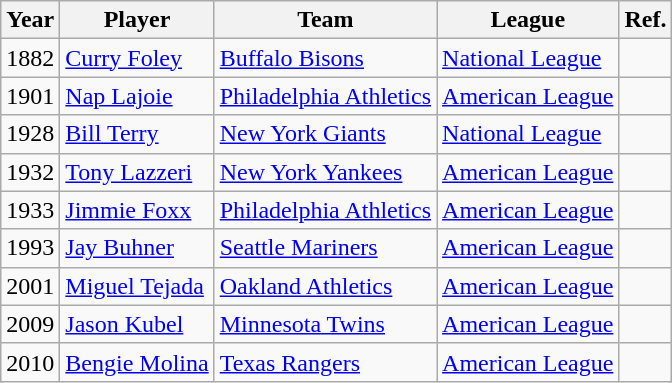<table class="wikitable">
<tr>
<th>Year</th>
<th>Player</th>
<th>Team</th>
<th>League</th>
<th>Ref.</th>
</tr>
<tr>
<td>1882</td>
<td><a href='#'>Curry Foley</a></td>
<td><a href='#'>Buffalo Bisons</a></td>
<td><a href='#'>National League</a></td>
<td></td>
</tr>
<tr>
<td>1901</td>
<td><a href='#'>Nap Lajoie</a></td>
<td><a href='#'>Philadelphia Athletics</a></td>
<td><a href='#'>American League</a></td>
<td></td>
</tr>
<tr>
<td>1928</td>
<td><a href='#'>Bill Terry</a></td>
<td><a href='#'>New York Giants</a></td>
<td><a href='#'>National League</a></td>
<td></td>
</tr>
<tr>
<td>1932</td>
<td><a href='#'>Tony Lazzeri</a></td>
<td><a href='#'>New York Yankees</a></td>
<td><a href='#'>American League</a></td>
<td></td>
</tr>
<tr>
<td>1933</td>
<td><a href='#'>Jimmie Foxx</a></td>
<td><a href='#'>Philadelphia Athletics</a></td>
<td><a href='#'>American League</a></td>
<td></td>
</tr>
<tr>
<td>1993</td>
<td><a href='#'>Jay Buhner</a></td>
<td><a href='#'>Seattle Mariners</a></td>
<td><a href='#'>American League</a></td>
<td></td>
</tr>
<tr>
<td>2001</td>
<td><a href='#'>Miguel Tejada</a></td>
<td><a href='#'>Oakland Athletics</a></td>
<td><a href='#'>American League</a></td>
<td></td>
</tr>
<tr>
<td>2009</td>
<td><a href='#'>Jason Kubel</a></td>
<td><a href='#'>Minnesota Twins</a></td>
<td><a href='#'>American League</a></td>
<td></td>
</tr>
<tr>
<td>2010</td>
<td><a href='#'>Bengie Molina</a></td>
<td><a href='#'>Texas Rangers</a></td>
<td><a href='#'>American League</a></td>
<td></td>
</tr>
</table>
